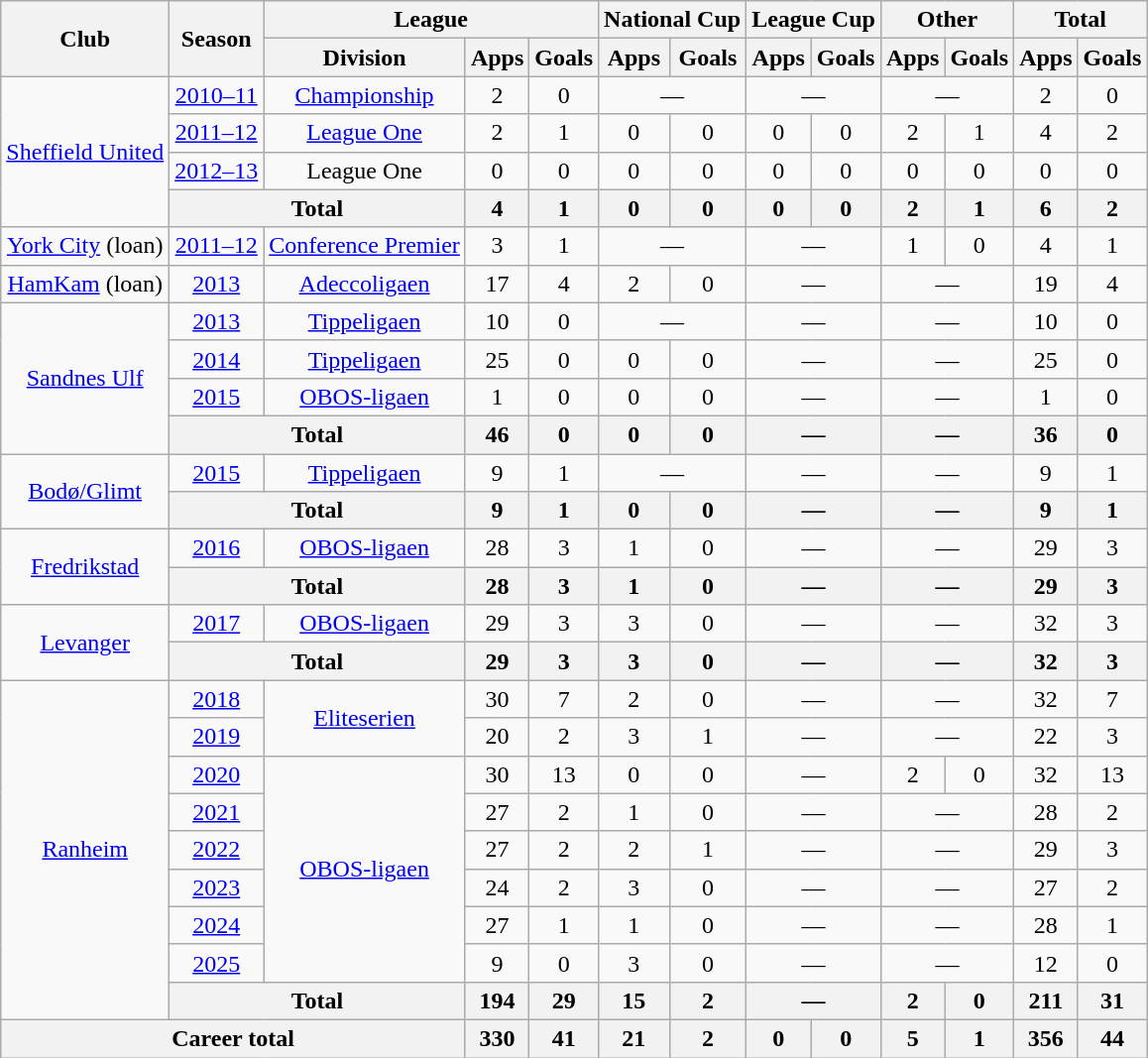<table class="wikitable" style="text-align: center;">
<tr>
<th rowspan="2">Club</th>
<th rowspan="2">Season</th>
<th colspan="3">League</th>
<th colspan="2">National Cup</th>
<th colspan="2">League Cup</th>
<th colspan="2">Other</th>
<th colspan="2">Total</th>
</tr>
<tr>
<th>Division</th>
<th>Apps</th>
<th>Goals</th>
<th>Apps</th>
<th>Goals</th>
<th>Apps</th>
<th>Goals</th>
<th>Apps</th>
<th>Goals</th>
<th>Apps</th>
<th>Goals</th>
</tr>
<tr>
<td rowspan="4"><a href='#'>Sheffield United</a></td>
<td><a href='#'>2010–11</a></td>
<td><a href='#'>Championship</a></td>
<td>2</td>
<td>0</td>
<td colspan="2">—</td>
<td colspan="2">—</td>
<td colspan="2">—</td>
<td>2</td>
<td>0</td>
</tr>
<tr>
<td><a href='#'>2011–12</a></td>
<td><a href='#'>League One</a></td>
<td>2</td>
<td>1</td>
<td>0</td>
<td>0</td>
<td>0</td>
<td>0</td>
<td>2</td>
<td>1</td>
<td>4</td>
<td>2</td>
</tr>
<tr>
<td><a href='#'>2012–13</a></td>
<td>League One</td>
<td>0</td>
<td>0</td>
<td>0</td>
<td>0</td>
<td>0</td>
<td>0</td>
<td>0</td>
<td>0</td>
<td>0</td>
<td>0</td>
</tr>
<tr>
<th colspan="2">Total</th>
<th>4</th>
<th>1</th>
<th>0</th>
<th>0</th>
<th>0</th>
<th>0</th>
<th>2</th>
<th>1</th>
<th>6</th>
<th>2</th>
</tr>
<tr>
<td><a href='#'>York City</a> (loan)</td>
<td><a href='#'>2011–12</a></td>
<td><a href='#'>Conference Premier</a></td>
<td>3</td>
<td>1</td>
<td colspan="2">—</td>
<td colspan="2">—</td>
<td>1</td>
<td>0</td>
<td>4</td>
<td>1</td>
</tr>
<tr>
<td><a href='#'>HamKam</a> (loan)</td>
<td><a href='#'>2013</a></td>
<td><a href='#'>Adeccoligaen</a></td>
<td>17</td>
<td>4</td>
<td>2</td>
<td>0</td>
<td colspan="2">—</td>
<td colspan="2">—</td>
<td>19</td>
<td>4</td>
</tr>
<tr>
<td rowspan="4"><a href='#'>Sandnes Ulf</a></td>
<td><a href='#'>2013</a></td>
<td><a href='#'>Tippeligaen</a></td>
<td>10</td>
<td>0</td>
<td colspan="2">—</td>
<td colspan="2">—</td>
<td colspan="2">—</td>
<td>10</td>
<td>0</td>
</tr>
<tr>
<td><a href='#'>2014</a></td>
<td><a href='#'>Tippeligaen</a></td>
<td>25</td>
<td>0</td>
<td>0</td>
<td>0</td>
<td colspan="2">—</td>
<td colspan="2">—</td>
<td>25</td>
<td>0</td>
</tr>
<tr>
<td><a href='#'>2015</a></td>
<td><a href='#'>OBOS-ligaen</a></td>
<td>1</td>
<td>0</td>
<td>0</td>
<td>0</td>
<td colspan="2">—</td>
<td colspan="2">—</td>
<td>1</td>
<td>0</td>
</tr>
<tr>
<th colspan="2">Total</th>
<th>46</th>
<th>0</th>
<th>0</th>
<th>0</th>
<th colspan="2">—</th>
<th colspan="2">—</th>
<th>36</th>
<th>0</th>
</tr>
<tr>
<td rowspan="2"><a href='#'>Bodø/Glimt</a></td>
<td><a href='#'>2015</a></td>
<td><a href='#'>Tippeligaen</a></td>
<td>9</td>
<td>1</td>
<td colspan="2">—</td>
<td colspan="2">—</td>
<td colspan="2">—</td>
<td>9</td>
<td>1</td>
</tr>
<tr>
<th colspan="2">Total</th>
<th>9</th>
<th>1</th>
<th>0</th>
<th>0</th>
<th colspan="2">—</th>
<th colspan="2">—</th>
<th>9</th>
<th>1</th>
</tr>
<tr>
<td rowspan="2"><a href='#'>Fredrikstad</a></td>
<td><a href='#'>2016</a></td>
<td><a href='#'>OBOS-ligaen</a></td>
<td>28</td>
<td>3</td>
<td>1</td>
<td>0</td>
<td colspan="2">—</td>
<td colspan="2">—</td>
<td>29</td>
<td>3</td>
</tr>
<tr>
<th colspan="2">Total</th>
<th>28</th>
<th>3</th>
<th>1</th>
<th>0</th>
<th colspan="2">—</th>
<th colspan="2">—</th>
<th>29</th>
<th>3</th>
</tr>
<tr>
<td rowspan="2"><a href='#'>Levanger</a></td>
<td><a href='#'>2017</a></td>
<td><a href='#'>OBOS-ligaen</a></td>
<td>29</td>
<td>3</td>
<td>3</td>
<td>0</td>
<td colspan="2">—</td>
<td colspan="2">—</td>
<td>32</td>
<td>3</td>
</tr>
<tr>
<th colspan="2">Total</th>
<th>29</th>
<th>3</th>
<th>3</th>
<th>0</th>
<th colspan="2">—</th>
<th colspan="2">—</th>
<th>32</th>
<th>3</th>
</tr>
<tr>
<td rowspan="9"><a href='#'>Ranheim</a></td>
<td><a href='#'>2018</a></td>
<td rowspan="2"><a href='#'>Eliteserien</a></td>
<td>30</td>
<td>7</td>
<td>2</td>
<td>0</td>
<td colspan="2">—</td>
<td colspan="2">—</td>
<td>32</td>
<td>7</td>
</tr>
<tr>
<td><a href='#'>2019</a></td>
<td>20</td>
<td>2</td>
<td>3</td>
<td>1</td>
<td colspan="2">—</td>
<td colspan="2">—</td>
<td>22</td>
<td>3</td>
</tr>
<tr>
<td><a href='#'>2020</a></td>
<td rowspan="6"><a href='#'>OBOS-ligaen</a></td>
<td>30</td>
<td>13</td>
<td>0</td>
<td>0</td>
<td colspan="2">—</td>
<td>2</td>
<td>0</td>
<td>32</td>
<td>13</td>
</tr>
<tr>
<td><a href='#'>2021</a></td>
<td>27</td>
<td>2</td>
<td>1</td>
<td>0</td>
<td colspan="2">—</td>
<td colspan="2">—</td>
<td>28</td>
<td>2</td>
</tr>
<tr>
<td><a href='#'>2022</a></td>
<td>27</td>
<td>2</td>
<td>2</td>
<td>1</td>
<td colspan="2">—</td>
<td colspan="2">—</td>
<td>29</td>
<td>3</td>
</tr>
<tr>
<td><a href='#'>2023</a></td>
<td>24</td>
<td>2</td>
<td>3</td>
<td>0</td>
<td colspan="2">—</td>
<td colspan="2">—</td>
<td>27</td>
<td>2</td>
</tr>
<tr>
<td><a href='#'>2024</a></td>
<td>27</td>
<td>1</td>
<td>1</td>
<td>0</td>
<td colspan="2">—</td>
<td colspan="2">—</td>
<td>28</td>
<td>1</td>
</tr>
<tr>
<td><a href='#'>2025</a></td>
<td>9</td>
<td>0</td>
<td>3</td>
<td>0</td>
<td colspan="2">—</td>
<td colspan="2">—</td>
<td>12</td>
<td>0</td>
</tr>
<tr>
<th colspan="2">Total</th>
<th>194</th>
<th>29</th>
<th>15</th>
<th>2</th>
<th colspan="2">—</th>
<th>2</th>
<th>0</th>
<th>211</th>
<th>31</th>
</tr>
<tr>
<th colspan="3">Career total</th>
<th>330</th>
<th>41</th>
<th>21</th>
<th>2</th>
<th>0</th>
<th>0</th>
<th>5</th>
<th>1</th>
<th>356</th>
<th>44</th>
</tr>
</table>
